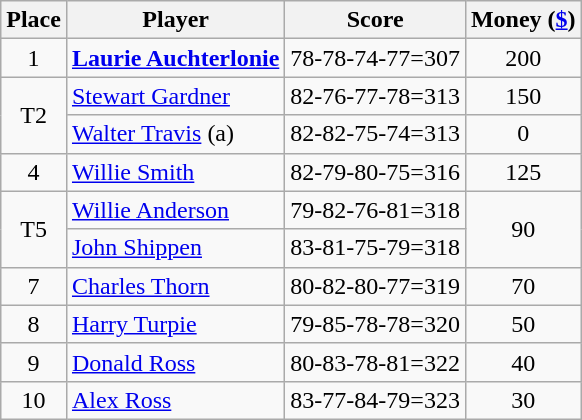<table class=wikitable>
<tr>
<th>Place</th>
<th>Player</th>
<th>Score</th>
<th>Money (<a href='#'>$</a>)</th>
</tr>
<tr>
<td align=center>1</td>
<td> <strong><a href='#'>Laurie Auchterlonie</a></strong></td>
<td>78-78-74-77=307</td>
<td align=center>200</td>
</tr>
<tr>
<td rowspan=2 align=center>T2</td>
<td> <a href='#'>Stewart Gardner</a></td>
<td>82-76-77-78=313</td>
<td align=center>150</td>
</tr>
<tr>
<td> <a href='#'>Walter Travis</a> (a)</td>
<td>82-82-75-74=313</td>
<td align=center>0</td>
</tr>
<tr>
<td align=center>4</td>
<td> <a href='#'>Willie Smith</a></td>
<td>82-79-80-75=316</td>
<td align=center>125</td>
</tr>
<tr>
<td rowspan=2 align=center>T5</td>
<td> <a href='#'>Willie Anderson</a></td>
<td>79-82-76-81=318</td>
<td rowspan=2 align=center>90</td>
</tr>
<tr>
<td> <a href='#'>John Shippen</a></td>
<td>83-81-75-79=318</td>
</tr>
<tr>
<td align=center>7</td>
<td> <a href='#'>Charles Thorn</a></td>
<td>80-82-80-77=319</td>
<td align=center>70</td>
</tr>
<tr>
<td align=center>8</td>
<td> <a href='#'>Harry Turpie</a></td>
<td>79-85-78-78=320</td>
<td align=center>50</td>
</tr>
<tr>
<td align=center>9</td>
<td> <a href='#'>Donald Ross</a></td>
<td>80-83-78-81=322</td>
<td align=center>40</td>
</tr>
<tr>
<td align=center>10</td>
<td> <a href='#'>Alex Ross</a></td>
<td>83-77-84-79=323</td>
<td align=center>30</td>
</tr>
</table>
